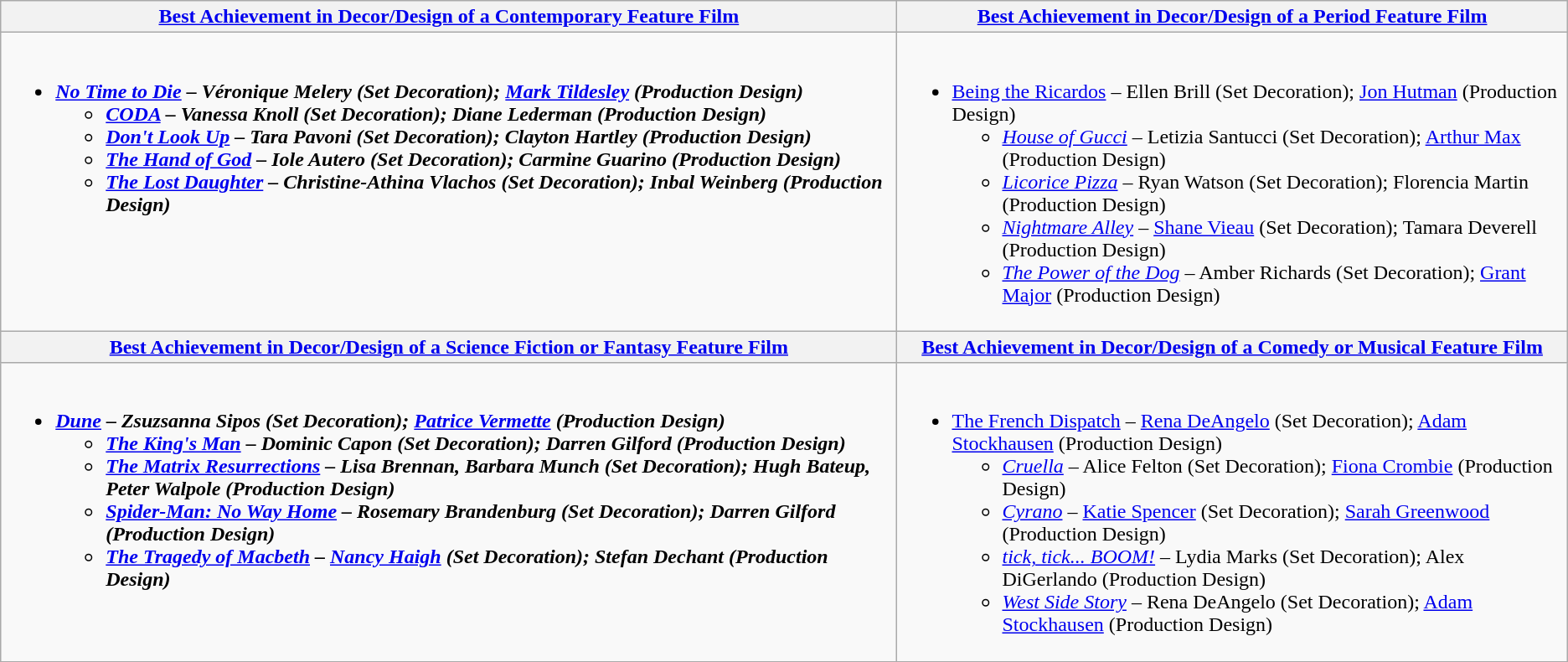<table class=wikitable style="width=100%">
<tr>
<th style="width=50%"><a href='#'>Best Achievement in Decor/Design of a Contemporary Feature Film</a></th>
<th style="width=50%"><a href='#'>Best Achievement in Decor/Design of a Period Feature Film</a></th>
</tr>
<tr>
<td valign="top"><br><ul><li><strong><em><a href='#'>No Time to Die</a><em> – Véronique Melery (Set Decoration); <a href='#'>Mark Tildesley</a> (Production Design)<strong><ul><li></em><a href='#'>CODA</a><em> – Vanessa Knoll (Set Decoration); Diane Lederman (Production Design)</li><li></em><a href='#'>Don't Look Up</a><em> – Tara Pavoni (Set Decoration); Clayton Hartley (Production Design)</li><li></em><a href='#'>The Hand of God</a><em> – Iole Autero (Set Decoration); Carmine Guarino (Production Design)</li><li></em><a href='#'>The Lost Daughter</a><em> – Christine-Athina Vlachos (Set Decoration); Inbal Weinberg (Production Design)</li></ul></li></ul></td>
<td valign="top"><br><ul><li></em></strong><a href='#'>Being the Ricardos</a></em> – Ellen Brill (Set Decoration); <a href='#'>Jon Hutman</a> (Production Design)</strong><ul><li><em><a href='#'>House of Gucci</a></em> – Letizia Santucci (Set Decoration); <a href='#'>Arthur Max</a> (Production Design)</li><li><em><a href='#'>Licorice Pizza</a></em> – Ryan Watson (Set Decoration); Florencia Martin (Production Design)</li><li><em><a href='#'>Nightmare Alley</a></em> – <a href='#'>Shane Vieau</a> (Set Decoration); Tamara Deverell (Production Design)</li><li><em><a href='#'>The Power of the Dog</a></em> – Amber Richards (Set Decoration); <a href='#'>Grant Major</a> (Production Design)</li></ul></li></ul></td>
</tr>
<tr>
<th style="width=50%"><a href='#'>Best Achievement in Decor/Design of a Science Fiction or Fantasy Feature Film</a></th>
<th style="width=50%"><a href='#'>Best Achievement in Decor/Design of a Comedy or Musical Feature Film</a></th>
</tr>
<tr>
<td valign="top"><br><ul><li><strong><em><a href='#'>Dune</a><em> – Zsuzsanna Sipos (Set Decoration); <a href='#'>Patrice Vermette</a> (Production Design)<strong><ul><li></em><a href='#'>The King's Man</a><em> – Dominic Capon (Set Decoration); Darren Gilford (Production Design)</li><li></em><a href='#'>The Matrix Resurrections</a><em> – Lisa Brennan, Barbara Munch (Set Decoration); Hugh Bateup, Peter Walpole (Production Design)</li><li></em><a href='#'>Spider-Man: No Way Home</a><em> – Rosemary Brandenburg (Set Decoration); Darren Gilford (Production Design)</li><li></em><a href='#'>The Tragedy of Macbeth</a><em> – <a href='#'>Nancy Haigh</a> (Set Decoration); Stefan Dechant (Production Design)</li></ul></li></ul></td>
<td valign="top"><br><ul><li></em></strong><a href='#'>The French Dispatch</a></em> – <a href='#'>Rena DeAngelo</a> (Set Decoration); <a href='#'>Adam Stockhausen</a> (Production Design)</strong><ul><li><em><a href='#'>Cruella</a></em> – Alice Felton (Set Decoration); <a href='#'>Fiona Crombie</a> (Production Design)</li><li><em><a href='#'>Cyrano</a></em> – <a href='#'>Katie Spencer</a> (Set Decoration); <a href='#'>Sarah Greenwood</a> (Production Design)</li><li><em><a href='#'>tick, tick... BOOM!</a></em> – Lydia Marks (Set Decoration); Alex DiGerlando (Production Design)</li><li><em><a href='#'>West Side Story</a></em> – Rena DeAngelo (Set Decoration); <a href='#'>Adam Stockhausen</a> (Production Design)</li></ul></li></ul></td>
</tr>
<tr>
</tr>
</table>
